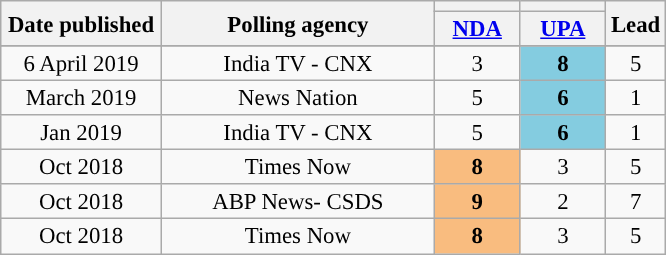<table class="wikitable sortable" style="text-align:center;font-size:95%;line-height:16px">
<tr>
<th rowspan="2" width="100px">Date published</th>
<th rowspan="2" width="175px">Polling agency</th>
<th style="background:"></th>
<th style="background:"></th>
<th rowspan="2">Lead</th>
</tr>
<tr>
<th width="50px" class="unsortable"><a href='#'>NDA</a></th>
<th width="50px" class="unsortable"><a href='#'>UPA</a></th>
</tr>
<tr>
</tr>
<tr>
<td>6 April 2019</td>
<td>India TV - CNX</td>
<td>3</td>
<td style="background:#84CCE0"><strong>8</strong></td>
<td style="background:"><span>5</span></td>
</tr>
<tr>
<td>March 2019</td>
<td>News Nation</td>
<td>5</td>
<td style="background:#84CCE0"><strong>6</strong></td>
<td style="background:"><span>1</span></td>
</tr>
<tr>
<td>Jan 2019</td>
<td>India TV - CNX</td>
<td>5</td>
<td style="background:#84CCE0"><strong>6</strong></td>
<td style="background:"><span>1</span></td>
</tr>
<tr>
<td>Oct 2018</td>
<td>Times Now</td>
<td style="background:#F9BC7F"><strong>8</strong></td>
<td>3</td>
<td style="background:"><span>5</span></td>
</tr>
<tr>
<td>Oct 2018</td>
<td>ABP News- CSDS</td>
<td style="background:#F9BC7F"><strong>9</strong></td>
<td>2</td>
<td style="background:"><span>7</span></td>
</tr>
<tr>
<td>Oct 2018</td>
<td>Times Now</td>
<td style="background:#F9BC7F"><strong>8</strong></td>
<td>3</td>
<td style="background:"><span>5</span></td>
</tr>
</table>
